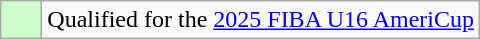<table class="wikitable">
<tr>
<td width=20px bgcolor="#ccffcc"></td>
<td>Qualified for the <a href='#'>2025 FIBA U16 AmeriCup</a></td>
</tr>
</table>
